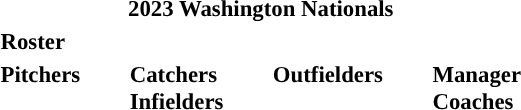<table class="toccolours" style="font-size: 95%;">
<tr>
<th colspan="10">2023 Washington Nationals</th>
</tr>
<tr>
<td colspan="10"><strong>Roster</strong></td>
</tr>
<tr>
<td valign="top"><strong>Pitchers</strong><br>
























</td>
<td width="25px"></td>
<td valign="top"><strong>Catchers</strong><br>


<strong>Infielders</strong>









</td>
<td width="25px"></td>
<td valign="top"><strong>Outfielders</strong><br>







</td>
<td width="25px"></td>
<td valign="top"><strong>Manager</strong><br>
<strong>Coaches</strong>
 
 
 
 
 
 
 
 
 
 </td>
</tr>
<tr>
</tr>
</table>
